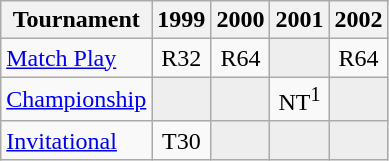<table class="wikitable" style="text-align:center;">
<tr>
<th>Tournament</th>
<th>1999</th>
<th>2000</th>
<th>2001</th>
<th>2002</th>
</tr>
<tr>
<td align="left"><a href='#'>Match Play</a></td>
<td>R32</td>
<td>R64</td>
<td style="background:#eeeeee;"></td>
<td>R64</td>
</tr>
<tr>
<td align="left"><a href='#'>Championship</a></td>
<td style="background:#eeeeee;"></td>
<td style="background:#eeeeee;"></td>
<td>NT<sup>1</sup></td>
<td style="background:#eeeeee;"></td>
</tr>
<tr>
<td align="left"><a href='#'>Invitational</a></td>
<td>T30</td>
<td style="background:#eeeeee;"></td>
<td style="background:#eeeeee;"></td>
<td style="background:#eeeeee;"></td>
</tr>
</table>
